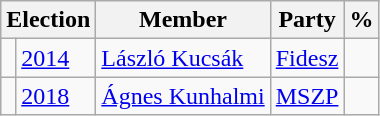<table class=wikitable>
<tr>
<th colspan=2>Election</th>
<th>Member</th>
<th>Party</th>
<th>%</th>
</tr>
<tr>
<td bgcolor=></td>
<td><a href='#'>2014</a></td>
<td><a href='#'>László Kucsák</a></td>
<td><a href='#'>Fidesz</a></td>
<td align=right></td>
</tr>
<tr>
<td bgcolor=></td>
<td><a href='#'>2018</a></td>
<td><a href='#'>Ágnes Kunhalmi</a></td>
<td><a href='#'>MSZP</a></td>
<td align=right></td>
</tr>
</table>
